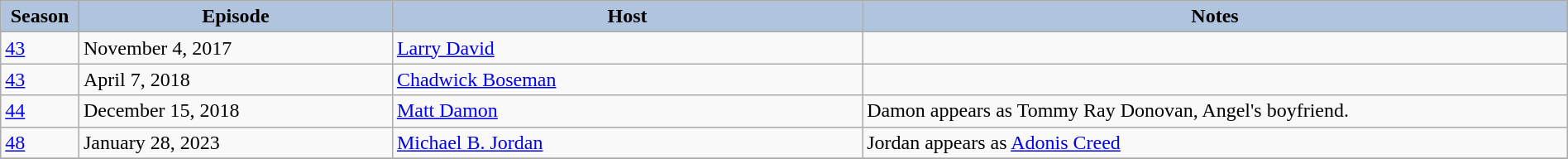<table class="wikitable" style="width:100%;">
<tr>
<th style="background:#B0C4DE;" width="5%">Season</th>
<th style="background:#B0C4DE;" width="20%">Episode</th>
<th style="background:#B0C4DE;" width="30%">Host</th>
<th style="background:#B0C4DE;" width="45%">Notes</th>
</tr>
<tr>
<td><a href='#'>43</a></td>
<td>November 4, 2017</td>
<td><a href='#'>Larry David</a></td>
<td></td>
</tr>
<tr>
<td><a href='#'>43</a></td>
<td>April 7, 2018</td>
<td><a href='#'>Chadwick Boseman</a></td>
<td></td>
</tr>
<tr>
<td><a href='#'>44</a></td>
<td>December 15, 2018</td>
<td><a href='#'>Matt Damon</a></td>
<td>Damon appears as Tommy Ray Donovan, Angel's boyfriend.</td>
</tr>
<tr>
<td><a href='#'>48</a></td>
<td>January 28, 2023</td>
<td><a href='#'>Michael B. Jordan</a></td>
<td>Jordan appears as <a href='#'>Adonis Creed</a></td>
</tr>
<tr>
</tr>
</table>
